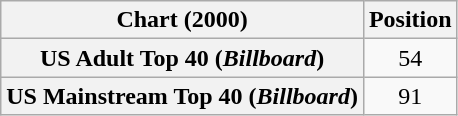<table class="wikitable plainrowheaders" style="text-align:center">
<tr>
<th scope="col">Chart (2000)</th>
<th scope="col">Position</th>
</tr>
<tr>
<th scope="row">US Adult Top 40 (<em>Billboard</em>)</th>
<td>54</td>
</tr>
<tr>
<th scope="row">US Mainstream Top 40 (<em>Billboard</em>)</th>
<td>91</td>
</tr>
</table>
